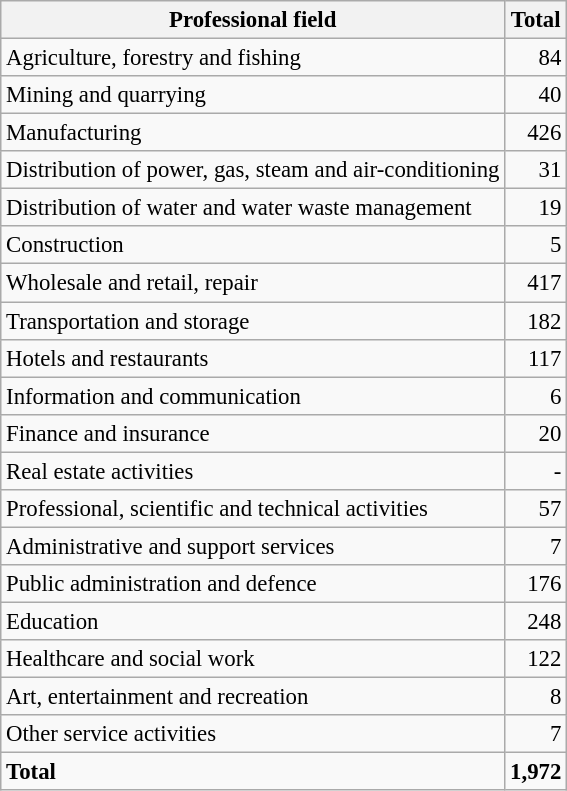<table class="wikitable sortable" style="font-size:95%;">
<tr>
<th>Professional field</th>
<th>Total</th>
</tr>
<tr>
<td>Agriculture, forestry and fishing</td>
<td align="right">84</td>
</tr>
<tr>
<td>Mining and quarrying</td>
<td align="right">40</td>
</tr>
<tr>
<td>Manufacturing</td>
<td align="right">426</td>
</tr>
<tr>
<td>Distribution of power, gas, steam and air-conditioning</td>
<td align="right">31</td>
</tr>
<tr>
<td>Distribution of water and water waste management</td>
<td align="right">19</td>
</tr>
<tr>
<td>Construction</td>
<td align="right">5</td>
</tr>
<tr>
<td>Wholesale and retail, repair</td>
<td align="right">417</td>
</tr>
<tr>
<td>Transportation and storage</td>
<td align="right">182</td>
</tr>
<tr>
<td>Hotels and restaurants</td>
<td align="right">117</td>
</tr>
<tr>
<td>Information and communication</td>
<td align="right">6</td>
</tr>
<tr>
<td>Finance and insurance</td>
<td align="right">20</td>
</tr>
<tr>
<td>Real estate activities</td>
<td align="right">-</td>
</tr>
<tr>
<td>Professional, scientific and technical activities</td>
<td align="right">57</td>
</tr>
<tr>
<td>Administrative and support services</td>
<td align="right">7</td>
</tr>
<tr>
<td>Public administration and defence</td>
<td align="right">176</td>
</tr>
<tr>
<td>Education</td>
<td align="right">248</td>
</tr>
<tr>
<td>Healthcare and social work</td>
<td align="right">122</td>
</tr>
<tr>
<td>Art, entertainment and recreation</td>
<td align="right">8</td>
</tr>
<tr>
<td>Other service activities</td>
<td align="right">7</td>
</tr>
<tr class="sortbottom">
<td><strong>Total</strong></td>
<td align="right"><strong>1,972</strong></td>
</tr>
</table>
